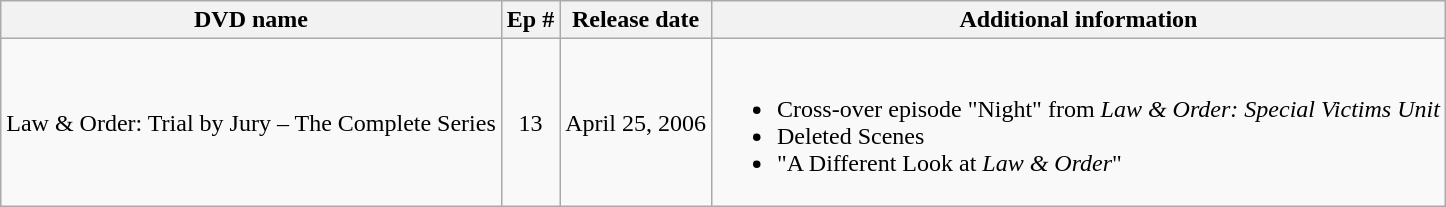<table class="wikitable">
<tr>
<th>DVD name</th>
<th>Ep #</th>
<th>Release date</th>
<th>Additional information</th>
</tr>
<tr>
<td>Law & Order: Trial by Jury – The Complete Series</td>
<td style="text-align:center;">13</td>
<td>April 25, 2006</td>
<td><br><ul><li>Cross-over episode "Night" from <em>Law & Order: Special Victims Unit</em></li><li>Deleted Scenes</li><li>"A Different Look at <em>Law & Order</em>"</li></ul></td>
</tr>
</table>
